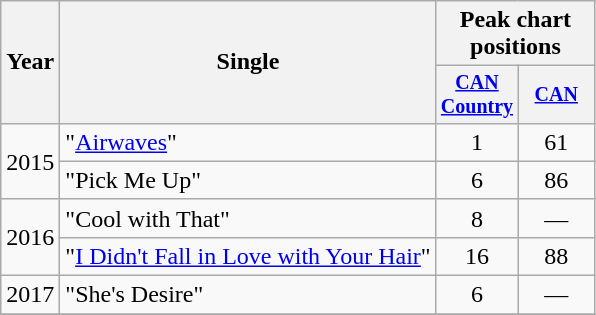<table class="wikitable" style="text-align:center;">
<tr>
<th rowspan="2">Year</th>
<th rowspan="2">Single</th>
<th colspan="2">Peak chart<br>positions</th>
</tr>
<tr style="font-size:smaller;">
<th width="45"><a href='#'>CAN Country</a><br></th>
<th width="45"><a href='#'>CAN</a><br></th>
</tr>
<tr>
<td rowspan="2">2015</td>
<td align="left">"<a href='#'>Airwaves</a>"</td>
<td>1</td>
<td>61</td>
</tr>
<tr>
<td align="left">"Pick Me Up"</td>
<td>6</td>
<td>86</td>
</tr>
<tr>
<td rowspan="2">2016</td>
<td align="left">"Cool with That"</td>
<td>8</td>
<td>—</td>
</tr>
<tr>
<td align="left">"<a href='#'>I Didn't Fall in Love with Your Hair</a>"</td>
<td>16</td>
<td>88</td>
</tr>
<tr>
<td>2017</td>
<td align="left">"She's Desire"</td>
<td>6</td>
<td>—</td>
</tr>
<tr>
</tr>
</table>
